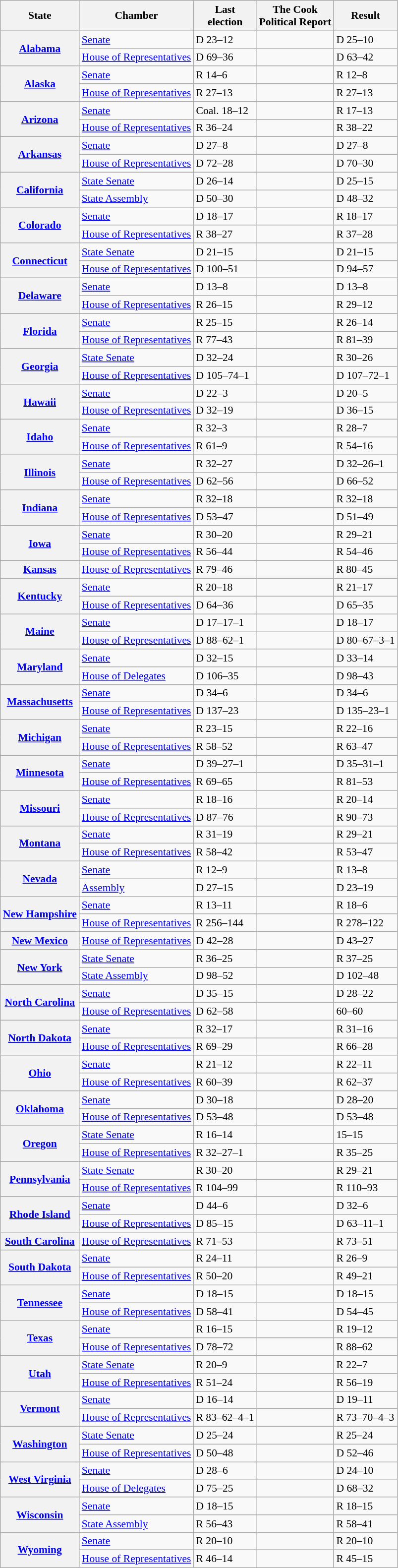<table class="wikitable sortable" style="font-size:90%;">
<tr>
<th>State</th>
<th>Chamber</th>
<th>Last<br>election</th>
<th>The Cook<br>Political Report<br></th>
<th>Result</th>
</tr>
<tr>
<th rowspan="2"><a href='#'>Alabama</a></th>
<td><a href='#'>Senate</a></td>
<td>D 23–12</td>
<td></td>
<td>D 25–10</td>
</tr>
<tr>
<td><a href='#'>House of Representatives</a></td>
<td>D 69–36</td>
<td></td>
<td>D 63–42</td>
</tr>
<tr>
<th rowspan="2"><a href='#'>Alaska</a></th>
<td><a href='#'>Senate</a></td>
<td>R 14–6</td>
<td></td>
<td>R 12–8</td>
</tr>
<tr>
<td><a href='#'>House of Representatives</a></td>
<td>R 27–13</td>
<td></td>
<td>R 27–13</td>
</tr>
<tr>
<th rowspan="2"><a href='#'>Arizona</a></th>
<td><a href='#'>Senate</a></td>
<td>Coal. 18–12</td>
<td></td>
<td>R 17–13</td>
</tr>
<tr>
<td><a href='#'>House of Representatives</a></td>
<td>R 36–24</td>
<td></td>
<td>R 38–22</td>
</tr>
<tr>
<th rowspan="2"><a href='#'>Arkansas</a></th>
<td><a href='#'>Senate</a></td>
<td>D 27–8</td>
<td></td>
<td>D 27–8</td>
</tr>
<tr>
<td><a href='#'>House of Representatives</a></td>
<td>D 72–28</td>
<td></td>
<td>D 70–30</td>
</tr>
<tr>
<th rowspan="2"><a href='#'>California</a></th>
<td><a href='#'>State Senate</a></td>
<td>D 26–14</td>
<td></td>
<td>D 25–15</td>
</tr>
<tr>
<td><a href='#'>State Assembly</a></td>
<td>D 50–30</td>
<td></td>
<td>D 48–32</td>
</tr>
<tr>
<th rowspan="2"><a href='#'>Colorado</a></th>
<td><a href='#'>Senate</a></td>
<td>D 18–17</td>
<td></td>
<td>R 18–17</td>
</tr>
<tr>
<td><a href='#'>House of Representatives</a></td>
<td>R 38–27</td>
<td></td>
<td>R 37–28</td>
</tr>
<tr>
<th rowspan="2"><a href='#'>Connecticut</a></th>
<td><a href='#'>State Senate</a></td>
<td>D 21–15</td>
<td></td>
<td>D 21–15</td>
</tr>
<tr>
<td><a href='#'>House of Representatives</a></td>
<td>D 100–51</td>
<td></td>
<td>D 94–57</td>
</tr>
<tr>
<th rowspan="2"><a href='#'>Delaware</a></th>
<td><a href='#'>Senate</a></td>
<td>D 13–8</td>
<td></td>
<td>D 13–8</td>
</tr>
<tr>
<td><a href='#'>House of Representatives</a></td>
<td>R 26–15</td>
<td></td>
<td>R 29–12</td>
</tr>
<tr>
<th rowspan="2"><a href='#'>Florida</a></th>
<td><a href='#'>Senate</a></td>
<td>R 25–15</td>
<td></td>
<td>R 26–14</td>
</tr>
<tr>
<td><a href='#'>House of Representatives</a></td>
<td>R 77–43</td>
<td></td>
<td>R 81–39</td>
</tr>
<tr>
<th rowspan="2"><a href='#'>Georgia</a></th>
<td><a href='#'>State Senate</a></td>
<td>D 32–24</td>
<td></td>
<td>R 30–26</td>
</tr>
<tr>
<td><a href='#'>House of Representatives</a></td>
<td>D 105–74–1</td>
<td></td>
<td>D 107–72–1</td>
</tr>
<tr>
<th rowspan="2"><a href='#'>Hawaii</a></th>
<td><a href='#'>Senate</a></td>
<td>D 22–3</td>
<td></td>
<td>D 20–5</td>
</tr>
<tr>
<td><a href='#'>House of Representatives</a></td>
<td>D 32–19</td>
<td></td>
<td>D 36–15</td>
</tr>
<tr>
<th rowspan="2"><a href='#'>Idaho</a></th>
<td><a href='#'>Senate</a></td>
<td>R 32–3</td>
<td></td>
<td>R 28–7</td>
</tr>
<tr>
<td><a href='#'>House of Representatives</a></td>
<td>R 61–9</td>
<td></td>
<td>R 54–16</td>
</tr>
<tr>
<th rowspan="2"><a href='#'>Illinois</a></th>
<td><a href='#'>Senate</a></td>
<td>R 32–27</td>
<td></td>
<td>D 32–26–1</td>
</tr>
<tr>
<td><a href='#'>House of Representatives</a></td>
<td>D 62–56</td>
<td></td>
<td>D 66–52</td>
</tr>
<tr>
<th rowspan="2"><a href='#'>Indiana</a></th>
<td><a href='#'>Senate</a></td>
<td>R 32–18</td>
<td></td>
<td>R 32–18</td>
</tr>
<tr>
<td><a href='#'>House of Representatives</a></td>
<td>D 53–47</td>
<td></td>
<td>D 51–49</td>
</tr>
<tr>
<th rowspan="2"><a href='#'>Iowa</a></th>
<td><a href='#'>Senate</a></td>
<td>R 30–20</td>
<td></td>
<td>R 29–21</td>
</tr>
<tr>
<td><a href='#'>House of Representatives</a></td>
<td>R 56–44</td>
<td></td>
<td>R 54–46</td>
</tr>
<tr>
<th><a href='#'>Kansas</a></th>
<td><a href='#'>House of Representatives</a></td>
<td>R 79–46</td>
<td></td>
<td>R 80–45</td>
</tr>
<tr>
<th rowspan="2"><a href='#'>Kentucky</a></th>
<td><a href='#'>Senate</a></td>
<td>R 20–18</td>
<td></td>
<td>R 21–17</td>
</tr>
<tr>
<td><a href='#'>House of Representatives</a></td>
<td>D 64–36</td>
<td></td>
<td>D 65–35</td>
</tr>
<tr>
<th rowspan="2"><a href='#'>Maine</a></th>
<td><a href='#'>Senate</a></td>
<td>D 17–17–1</td>
<td></td>
<td>D 18–17</td>
</tr>
<tr>
<td><a href='#'>House of Representatives</a></td>
<td>D 88–62–1</td>
<td></td>
<td>D 80–67–3–1</td>
</tr>
<tr>
<th rowspan="2"><a href='#'>Maryland</a></th>
<td><a href='#'>Senate</a></td>
<td>D 32–15</td>
<td></td>
<td>D 33–14</td>
</tr>
<tr>
<td><a href='#'>House of Delegates</a></td>
<td>D 106–35</td>
<td></td>
<td>D 98–43</td>
</tr>
<tr>
<th rowspan="2"><a href='#'>Massachusetts</a></th>
<td><a href='#'>Senate</a></td>
<td>D 34–6</td>
<td></td>
<td>D 34–6</td>
</tr>
<tr>
<td><a href='#'>House of Representatives</a></td>
<td>D 137–23</td>
<td></td>
<td>D 135–23–1</td>
</tr>
<tr>
<th rowspan="2"><a href='#'>Michigan</a></th>
<td><a href='#'>Senate</a></td>
<td>R 23–15</td>
<td></td>
<td>R 22–16</td>
</tr>
<tr>
<td><a href='#'>House of Representatives</a></td>
<td>R 58–52</td>
<td></td>
<td>R 63–47</td>
</tr>
<tr>
<th rowspan="2"><a href='#'>Minnesota</a></th>
<td><a href='#'>Senate</a></td>
<td>D 39–27–1</td>
<td></td>
<td>D 35–31–1</td>
</tr>
<tr>
<td><a href='#'>House of Representatives</a></td>
<td>R 69–65</td>
<td></td>
<td>R 81–53</td>
</tr>
<tr>
<th rowspan="2"><a href='#'>Missouri</a></th>
<td><a href='#'>Senate</a></td>
<td>R 18–16</td>
<td></td>
<td>R 20–14</td>
</tr>
<tr>
<td><a href='#'>House of Representatives</a></td>
<td>D 87–76</td>
<td></td>
<td>R 90–73</td>
</tr>
<tr>
<th rowspan="2"><a href='#'>Montana</a></th>
<td><a href='#'>Senate</a></td>
<td>R 31–19</td>
<td></td>
<td>R 29–21</td>
</tr>
<tr>
<td><a href='#'>House of Representatives</a></td>
<td>R 58–42</td>
<td></td>
<td>R 53–47</td>
</tr>
<tr>
<th rowspan="2"><a href='#'>Nevada</a></th>
<td><a href='#'>Senate</a></td>
<td>R 12–9</td>
<td></td>
<td>R 13–8</td>
</tr>
<tr>
<td><a href='#'>Assembly</a></td>
<td>D 27–15</td>
<td></td>
<td>D 23–19</td>
</tr>
<tr>
<th rowspan="2"><a href='#'>New Hampshire</a></th>
<td><a href='#'>Senate</a></td>
<td>R 13–11</td>
<td></td>
<td>R 18–6</td>
</tr>
<tr>
<td><a href='#'>House of Representatives</a></td>
<td>R 256–144</td>
<td></td>
<td>R 278–122</td>
</tr>
<tr>
<th><a href='#'>New Mexico</a></th>
<td><a href='#'>House of Representatives</a></td>
<td>D 42–28</td>
<td></td>
<td>D 43–27</td>
</tr>
<tr>
<th rowspan="2"><a href='#'>New York</a></th>
<td><a href='#'>State Senate</a></td>
<td>R 36–25</td>
<td></td>
<td>R 37–25</td>
</tr>
<tr>
<td><a href='#'>State Assembly</a></td>
<td>D 98–52</td>
<td></td>
<td>D 102–48</td>
</tr>
<tr>
<th rowspan="2"><a href='#'>North Carolina</a></th>
<td><a href='#'>Senate</a></td>
<td>D 35–15</td>
<td></td>
<td>D 28–22</td>
</tr>
<tr>
<td><a href='#'>House of Representatives</a></td>
<td>D 62–58</td>
<td></td>
<td>60–60</td>
</tr>
<tr>
<th rowspan="2"><a href='#'>North Dakota</a></th>
<td><a href='#'>Senate</a></td>
<td>R 32–17</td>
<td></td>
<td>R 31–16</td>
</tr>
<tr>
<td><a href='#'>House of Representatives</a></td>
<td>R 69–29</td>
<td></td>
<td>R 66–28</td>
</tr>
<tr>
<th rowspan="2"><a href='#'>Ohio</a></th>
<td><a href='#'>Senate</a></td>
<td>R 21–12</td>
<td></td>
<td>R 22–11</td>
</tr>
<tr>
<td><a href='#'>House of Representatives</a></td>
<td>R 60–39</td>
<td></td>
<td>R 62–37</td>
</tr>
<tr>
<th rowspan="2"><a href='#'>Oklahoma</a></th>
<td><a href='#'>Senate</a></td>
<td>D 30–18</td>
<td></td>
<td>D 28–20</td>
</tr>
<tr>
<td><a href='#'>House of Representatives</a></td>
<td>D 53–48</td>
<td></td>
<td>D 53–48</td>
</tr>
<tr>
<th rowspan="2"><a href='#'>Oregon</a></th>
<td><a href='#'>State Senate</a></td>
<td>R 16–14</td>
<td></td>
<td>15–15</td>
</tr>
<tr>
<td><a href='#'>House of Representatives</a></td>
<td>R 32–27–1</td>
<td></td>
<td>R 35–25</td>
</tr>
<tr>
<th rowspan="2"><a href='#'>Pennsylvania</a></th>
<td><a href='#'>State Senate</a></td>
<td>R 30–20</td>
<td></td>
<td>R 29–21</td>
</tr>
<tr>
<td><a href='#'>House of Representatives</a></td>
<td>R 104–99</td>
<td></td>
<td>R 110–93</td>
</tr>
<tr>
<th rowspan="2"><a href='#'>Rhode Island</a></th>
<td><a href='#'>Senate</a></td>
<td>D 44–6</td>
<td></td>
<td>D 32–6</td>
</tr>
<tr>
<td><a href='#'>House of Representatives</a></td>
<td>D 85–15</td>
<td></td>
<td>D 63–11–1</td>
</tr>
<tr>
<th><a href='#'>South Carolina</a></th>
<td><a href='#'>House of Representatives</a></td>
<td>R 71–53</td>
<td></td>
<td>R 73–51</td>
</tr>
<tr>
<th rowspan="2"><a href='#'>South Dakota</a></th>
<td><a href='#'>Senate</a></td>
<td>R 24–11</td>
<td></td>
<td>R 26–9</td>
</tr>
<tr>
<td><a href='#'>House of Representatives</a></td>
<td>R 50–20</td>
<td></td>
<td>R 49–21</td>
</tr>
<tr>
<th rowspan="2"><a href='#'>Tennessee</a></th>
<td><a href='#'>Senate</a></td>
<td>D 18–15</td>
<td></td>
<td>D 18–15</td>
</tr>
<tr>
<td><a href='#'>House of Representatives</a></td>
<td>D 58–41</td>
<td></td>
<td>D 54–45</td>
</tr>
<tr>
<th rowspan="2"><a href='#'>Texas</a></th>
<td><a href='#'>Senate</a></td>
<td>R 16–15</td>
<td></td>
<td>R 19–12</td>
</tr>
<tr>
<td><a href='#'>House of Representatives</a></td>
<td>D 78–72</td>
<td></td>
<td>R 88–62</td>
</tr>
<tr>
<th rowspan="2"><a href='#'>Utah</a></th>
<td><a href='#'>State Senate</a></td>
<td>R 20–9</td>
<td></td>
<td>R 22–7</td>
</tr>
<tr>
<td><a href='#'>House of Representatives</a></td>
<td>R 51–24</td>
<td></td>
<td>R 56–19</td>
</tr>
<tr>
<th rowspan="2"><a href='#'>Vermont</a></th>
<td><a href='#'>Senate</a></td>
<td>D 16–14</td>
<td></td>
<td>D 19–11</td>
</tr>
<tr>
<td><a href='#'>House of Representatives</a></td>
<td>R 83–62–4–1</td>
<td></td>
<td>R 73–70–4–3</td>
</tr>
<tr>
<th rowspan="2"><a href='#'>Washington</a></th>
<td><a href='#'>State Senate</a></td>
<td>D 25–24</td>
<td></td>
<td>R 25–24</td>
</tr>
<tr>
<td><a href='#'>House of Representatives</a></td>
<td>D 50–48</td>
<td></td>
<td>D 52–46</td>
</tr>
<tr>
<th rowspan="2"><a href='#'>West Virginia</a></th>
<td><a href='#'>Senate</a></td>
<td>D 28–6</td>
<td></td>
<td>D 24–10</td>
</tr>
<tr>
<td><a href='#'>House of Delegates</a></td>
<td>D 75–25</td>
<td></td>
<td>D 68–32</td>
</tr>
<tr>
<th rowspan="2"><a href='#'>Wisconsin</a></th>
<td><a href='#'>Senate</a></td>
<td>D 18–15</td>
<td></td>
<td>R 18–15</td>
</tr>
<tr>
<td><a href='#'>State Assembly</a></td>
<td>R 56–43</td>
<td></td>
<td>R 58–41</td>
</tr>
<tr>
<th rowspan="2"><a href='#'>Wyoming</a></th>
<td><a href='#'>Senate</a></td>
<td>R 20–10</td>
<td></td>
<td>R 20–10</td>
</tr>
<tr>
<td><a href='#'>House of Representatives</a></td>
<td>R 46–14</td>
<td></td>
<td>R 45–15</td>
</tr>
</table>
